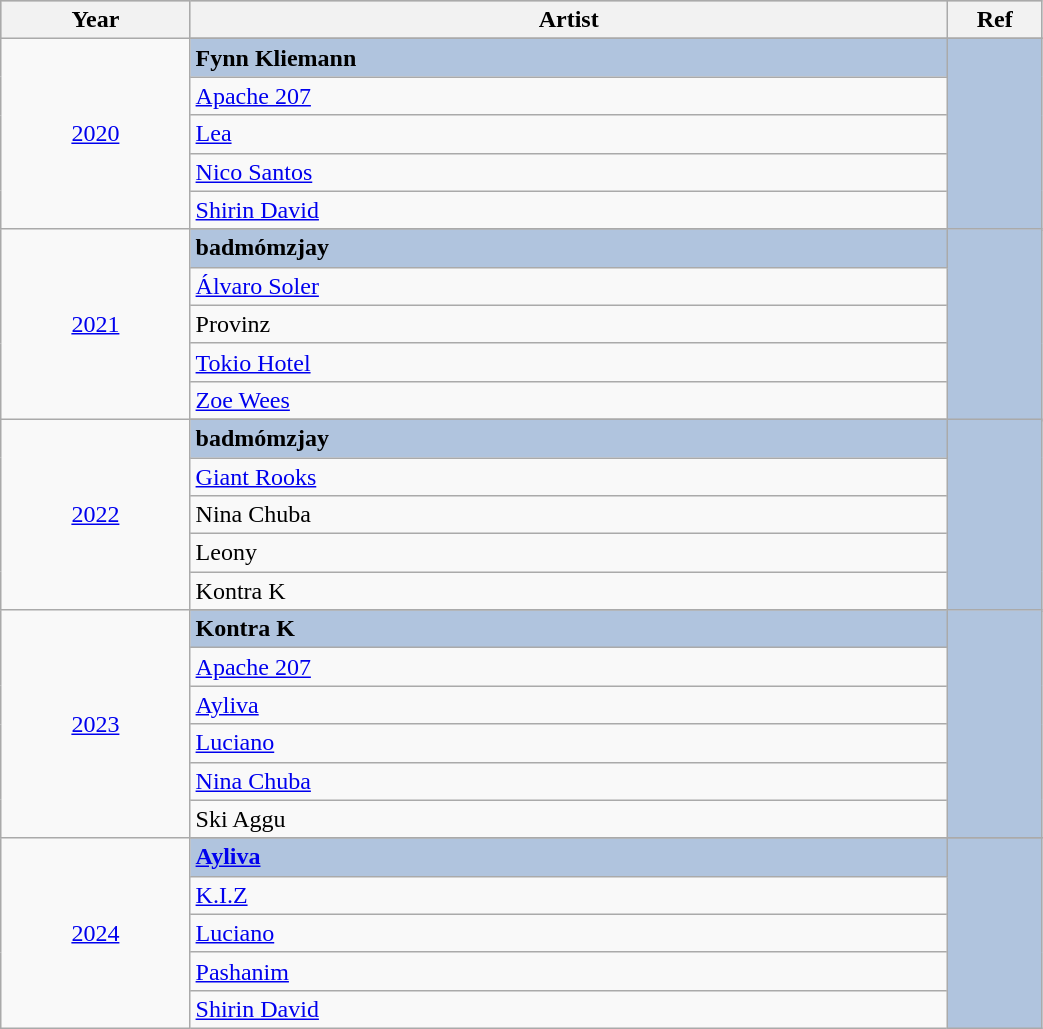<table class="wikitable" style="width:55%;">
<tr style="background:#bebebe;">
<th style="width:10%;">Year</th>
<th style="width:40%;">Artist</th>
<th style="width:5%;">Ref</th>
</tr>
<tr>
<td rowspan="6" align="center"><a href='#'>2020</a></td>
</tr>
<tr style="background:#B0C4DE">
<td><strong>Fynn Kliemann</strong></td>
<td rowspan="6" align="center"></td>
</tr>
<tr>
<td><a href='#'>Apache 207</a></td>
</tr>
<tr>
<td><a href='#'>Lea</a></td>
</tr>
<tr>
<td><a href='#'>Nico Santos</a></td>
</tr>
<tr>
<td><a href='#'>Shirin David</a></td>
</tr>
<tr>
<td rowspan="6" align="center"><a href='#'>2021</a></td>
</tr>
<tr style="background:#B0C4DE">
<td><strong>badmómzjay</strong></td>
<td rowspan="6" align="center"></td>
</tr>
<tr>
<td><a href='#'>Álvaro Soler</a></td>
</tr>
<tr>
<td>Provinz</td>
</tr>
<tr>
<td><a href='#'>Tokio Hotel</a></td>
</tr>
<tr>
<td><a href='#'>Zoe Wees</a></td>
</tr>
<tr>
<td rowspan="6" align="center"><a href='#'>2022</a></td>
</tr>
<tr style="background:#B0C4DE">
<td><strong>badmómzjay</strong></td>
<td rowspan="6" align="center"></td>
</tr>
<tr>
<td><a href='#'>Giant Rooks</a></td>
</tr>
<tr>
<td>Nina Chuba</td>
</tr>
<tr>
<td>Leony</td>
</tr>
<tr>
<td>Kontra K</td>
</tr>
<tr>
<td rowspan="7" align="center"><a href='#'>2023</a></td>
</tr>
<tr style="background:#B0C4DE">
<td><strong>Kontra K</strong></td>
<td rowspan="6" align="center"></td>
</tr>
<tr>
<td><a href='#'>Apache 207</a></td>
</tr>
<tr>
<td><a href='#'>Ayliva</a></td>
</tr>
<tr>
<td><a href='#'>Luciano</a></td>
</tr>
<tr>
<td><a href='#'>Nina Chuba</a></td>
</tr>
<tr>
<td>Ski Aggu</td>
</tr>
<tr>
<td rowspan="6" align="center"><a href='#'>2024</a></td>
</tr>
<tr style="background:#B0C4DE">
<td><strong><a href='#'>Ayliva</a></strong></td>
<td rowspan="6" align="center"></td>
</tr>
<tr>
<td><a href='#'>K.I.Z</a></td>
</tr>
<tr>
<td><a href='#'>Luciano</a></td>
</tr>
<tr>
<td><a href='#'>Pashanim</a></td>
</tr>
<tr>
<td><a href='#'>Shirin David</a></td>
</tr>
</table>
